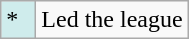<table class="wikitable">
<tr>
<td style="background:#CFECEC; width:1em">*</td>
<td>Led the league</td>
</tr>
</table>
